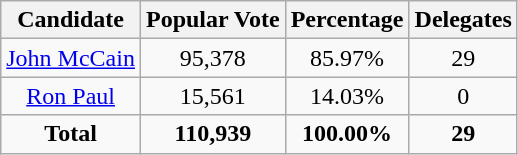<table class="wikitable" style="text-align:center;">
<tr>
<th>Candidate</th>
<th>Popular Vote</th>
<th>Percentage</th>
<th>Delegates</th>
</tr>
<tr>
<td><a href='#'>John McCain</a></td>
<td>95,378</td>
<td>85.97%</td>
<td>29</td>
</tr>
<tr>
<td><a href='#'>Ron Paul</a></td>
<td>15,561</td>
<td>14.03%</td>
<td>0</td>
</tr>
<tr>
<td><strong>Total</strong></td>
<td><strong>110,939</strong></td>
<td><strong>100.00%</strong></td>
<td><strong>29</strong></td>
</tr>
</table>
